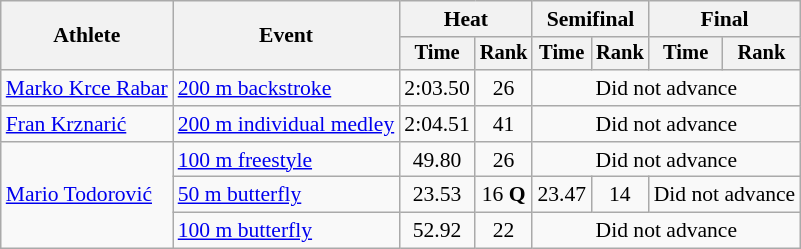<table class=wikitable style="font-size:90%">
<tr>
<th rowspan="2">Athlete</th>
<th rowspan="2">Event</th>
<th colspan="2">Heat</th>
<th colspan="2">Semifinal</th>
<th colspan="2">Final</th>
</tr>
<tr style="font-size:95%">
<th>Time</th>
<th>Rank</th>
<th>Time</th>
<th>Rank</th>
<th>Time</th>
<th>Rank</th>
</tr>
<tr align=center>
<td align=left><a href='#'>Marko Krce Rabar</a></td>
<td align=left><a href='#'>200 m backstroke</a></td>
<td>2:03.50</td>
<td>26</td>
<td colspan=4>Did not advance</td>
</tr>
<tr align=center>
<td align=left><a href='#'>Fran Krznarić</a></td>
<td align=left><a href='#'>200 m individual medley</a></td>
<td>2:04.51</td>
<td>41</td>
<td colspan=4>Did not advance</td>
</tr>
<tr align=center>
<td align=left rowspan=3><a href='#'>Mario Todorović</a></td>
<td align=left><a href='#'>100 m freestyle</a></td>
<td>49.80</td>
<td>26</td>
<td colspan=4>Did not advance</td>
</tr>
<tr align=center>
<td align=left><a href='#'>50 m butterfly</a></td>
<td>23.53</td>
<td>16 <strong>Q</strong></td>
<td>23.47</td>
<td>14</td>
<td colspan=2>Did not advance</td>
</tr>
<tr align=center>
<td align=left><a href='#'>100 m butterfly</a></td>
<td>52.92</td>
<td>22</td>
<td colspan=4>Did not advance</td>
</tr>
</table>
